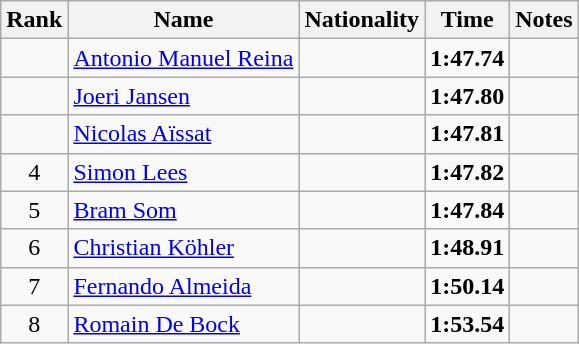<table class="wikitable sortable" style="text-align:center">
<tr>
<th>Rank</th>
<th>Name</th>
<th>Nationality</th>
<th>Time</th>
<th>Notes</th>
</tr>
<tr>
<td></td>
<td align=left><a href='#'>Antonio Manuel Reina</a></td>
<td align=left></td>
<td><strong>1:47.74</strong></td>
<td></td>
</tr>
<tr>
<td></td>
<td align=left><a href='#'>Joeri Jansen</a></td>
<td align=left></td>
<td><strong>1:47.80</strong></td>
<td></td>
</tr>
<tr>
<td></td>
<td align=left><a href='#'>Nicolas Aïssat</a></td>
<td align=left></td>
<td><strong>1:47.81</strong></td>
<td></td>
</tr>
<tr>
<td>4</td>
<td align=left><a href='#'>Simon Lees</a></td>
<td align=left></td>
<td><strong>1:47.82</strong></td>
<td></td>
</tr>
<tr>
<td>5</td>
<td align=left><a href='#'>Bram Som</a></td>
<td align=left></td>
<td><strong>1:47.84</strong></td>
<td></td>
</tr>
<tr>
<td>6</td>
<td align=left><a href='#'>Christian Köhler</a></td>
<td align=left></td>
<td><strong>1:48.91</strong></td>
<td></td>
</tr>
<tr>
<td>7</td>
<td align=left><a href='#'>Fernando Almeida</a></td>
<td align=left></td>
<td><strong>1:50.14</strong></td>
<td></td>
</tr>
<tr>
<td>8</td>
<td align=left><a href='#'>Romain De Bock</a></td>
<td align=left></td>
<td><strong>1:53.54</strong></td>
<td></td>
</tr>
</table>
